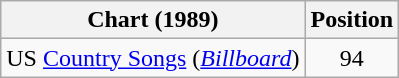<table class="wikitable sortable">
<tr>
<th scope="col">Chart (1989)</th>
<th scope="col">Position</th>
</tr>
<tr>
<td>US <a href='#'>Country Songs</a> (<em><a href='#'>Billboard</a></em>)</td>
<td align="center">94</td>
</tr>
</table>
